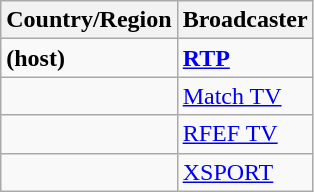<table class="wikitable">
<tr>
<th>Country/Region</th>
<th>Broadcaster</th>
</tr>
<tr>
<td><strong> (host)</strong></td>
<td><a href='#'><strong>RTP</strong></a></td>
</tr>
<tr>
<td></td>
<td><a href='#'>Match TV</a></td>
</tr>
<tr>
<td></td>
<td><a href='#'>RFEF TV</a></td>
</tr>
<tr>
<td></td>
<td><a href='#'>XSPORT</a></td>
</tr>
</table>
